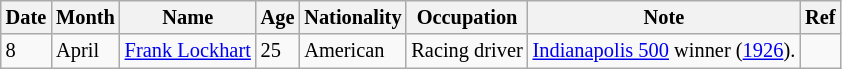<table class="wikitable" style="font-size:85%;">
<tr>
<th>Date</th>
<th>Month</th>
<th>Name</th>
<th>Age</th>
<th>Nationality</th>
<th>Occupation</th>
<th>Note</th>
<th>Ref</th>
</tr>
<tr>
<td>8</td>
<td>April</td>
<td><a href='#'>Frank Lockhart</a></td>
<td>25</td>
<td>American</td>
<td>Racing driver</td>
<td><a href='#'>Indianapolis 500</a> winner (<a href='#'>1926</a>).</td>
<td></td>
</tr>
</table>
